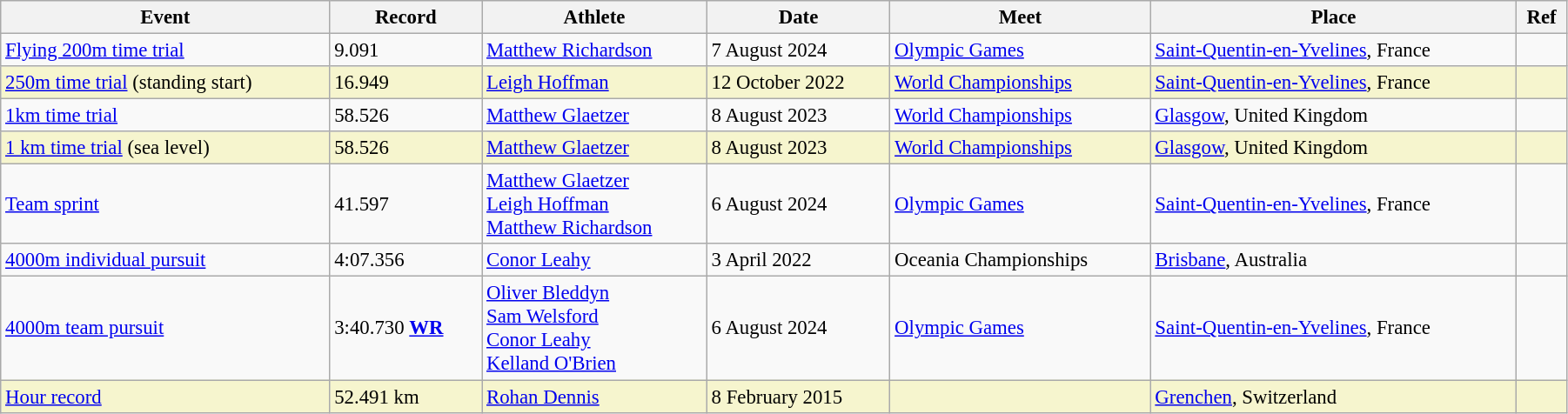<table class="wikitable" style="font-size:95%; width: 95%;">
<tr>
<th>Event</th>
<th>Record</th>
<th>Athlete</th>
<th>Date</th>
<th>Meet</th>
<th>Place</th>
<th>Ref</th>
</tr>
<tr>
<td><a href='#'>Flying 200m time trial</a></td>
<td>9.091</td>
<td><a href='#'>Matthew Richardson</a></td>
<td>7 August 2024</td>
<td><a href='#'>Olympic Games</a></td>
<td><a href='#'>Saint-Quentin-en-Yvelines</a>, France</td>
<td></td>
</tr>
<tr style="background:#f6F5CE;">
<td><a href='#'>250m time trial</a> (standing start)</td>
<td>16.949</td>
<td><a href='#'>Leigh Hoffman</a></td>
<td>12 October 2022</td>
<td><a href='#'>World Championships</a></td>
<td><a href='#'>Saint-Quentin-en-Yvelines</a>, France</td>
<td></td>
</tr>
<tr>
<td><a href='#'>1km time trial</a></td>
<td>58.526</td>
<td><a href='#'>Matthew Glaetzer</a></td>
<td>8 August 2023</td>
<td><a href='#'>World Championships</a></td>
<td><a href='#'>Glasgow</a>, United Kingdom</td>
<td></td>
</tr>
<tr style="background:#f6F5CE;">
<td><a href='#'>1 km time trial</a> (sea level)</td>
<td>58.526</td>
<td><a href='#'>Matthew Glaetzer</a></td>
<td>8 August 2023</td>
<td><a href='#'>World Championships</a></td>
<td><a href='#'>Glasgow</a>, United Kingdom</td>
<td></td>
</tr>
<tr>
<td><a href='#'>Team sprint</a></td>
<td>41.597</td>
<td><a href='#'>Matthew Glaetzer</a><br><a href='#'>Leigh Hoffman</a><br><a href='#'>Matthew Richardson</a></td>
<td>6 August 2024</td>
<td><a href='#'>Olympic Games</a></td>
<td><a href='#'>Saint-Quentin-en-Yvelines</a>, France</td>
<td></td>
</tr>
<tr>
<td><a href='#'>4000m individual pursuit</a></td>
<td>4:07.356</td>
<td><a href='#'>Conor Leahy</a></td>
<td>3 April 2022</td>
<td>Oceania Championships</td>
<td><a href='#'>Brisbane</a>, Australia</td>
<td></td>
</tr>
<tr>
<td><a href='#'>4000m team pursuit</a></td>
<td>3:40.730 <strong><a href='#'>WR</a></strong></td>
<td><a href='#'>Oliver Bleddyn</a><br><a href='#'>Sam Welsford</a><br><a href='#'>Conor Leahy</a><br><a href='#'>Kelland O'Brien</a></td>
<td>6 August 2024</td>
<td><a href='#'>Olympic Games</a></td>
<td><a href='#'>Saint-Quentin-en-Yvelines</a>, France</td>
<td></td>
</tr>
<tr style="background:#f6F5CE;">
<td><a href='#'>Hour record</a></td>
<td>52.491 km</td>
<td><a href='#'>Rohan Dennis</a></td>
<td>8 February 2015</td>
<td></td>
<td><a href='#'>Grenchen</a>, Switzerland</td>
<td></td>
</tr>
</table>
